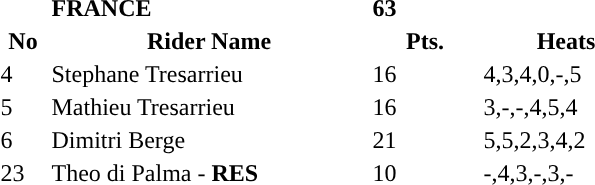<table class="toccolours">
<tr>
<td></td>
<td><strong>FRANCE</strong></td>
<td><strong>63</strong></td>
</tr>
<tr style="background-color:">
<th width=30px>No</th>
<th width=210px>Rider Name</th>
<th width=70px>Pts.</th>
<th width=110px>Heats</th>
</tr>
<tr style="background-color:">
<td>4</td>
<td>Stephane Tresarrieu</td>
<td>16</td>
<td>4,3,4,0,-,5</td>
</tr>
<tr style="background-color:">
<td>5</td>
<td>Mathieu Tresarrieu</td>
<td>16</td>
<td>3,-,-,4,5,4</td>
</tr>
<tr style="background-color:">
<td>6</td>
<td>Dimitri Berge</td>
<td>21</td>
<td>5,5,2,3,4,2</td>
</tr>
<tr style="background-color:">
<td>23</td>
<td>Theo di Palma - <strong>RES</strong></td>
<td>10</td>
<td>-,4,3,-,3,-</td>
</tr>
</table>
